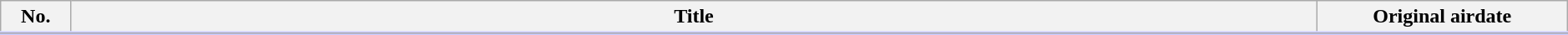<table class="wikitable" style="width:99%; margin:auto; background:#FFF;">
<tr style="border-bottom: 3px solid #CCF;">
<th style="width:3em;">No.</th>
<th>Title</th>
<th style="width:12em;">Original airdate</th>
</tr>
<tr>
</tr>
</table>
